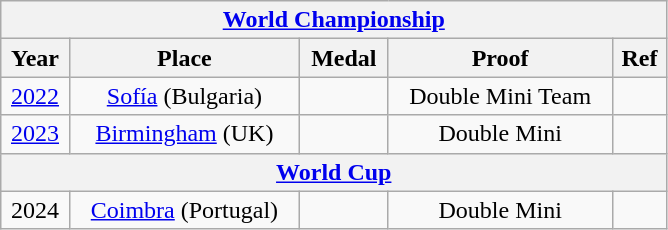<table class="wikitable center col2izq" style="text-align:center;width:445px;">
<tr>
<th colspan="5"><a href='#'>World Championship</a></th>
</tr>
<tr>
<th>Year</th>
<th>Place</th>
<th>Medal</th>
<th>Proof</th>
<th>Ref</th>
</tr>
<tr>
<td><a href='#'>2022</a></td>
<td><a href='#'>Sofía</a> (Bulgaria)</td>
<td></td>
<td>Double Mini Team</td>
<td></td>
</tr>
<tr>
<td><a href='#'>2023</a></td>
<td><a href='#'>Birmingham</a> (UK)</td>
<td></td>
<td>Double Mini</td>
<td></td>
</tr>
<tr>
<th colspan="5"><a href='#'>World Cup</a></th>
</tr>
<tr>
<td>2024</td>
<td><a href='#'>Coimbra</a> (Portugal)</td>
<td></td>
<td>Double Mini</td>
<td></td>
</tr>
</table>
